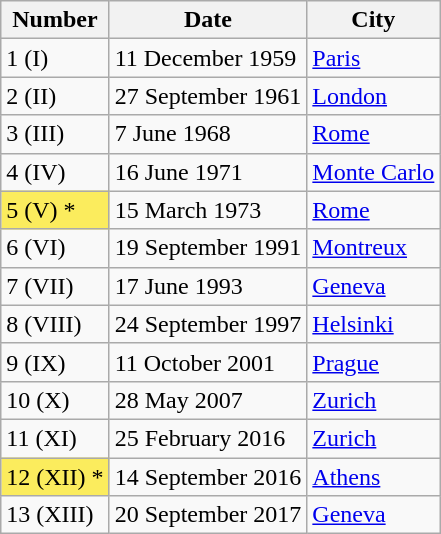<table class="wikitable sortable">
<tr>
<th>Number</th>
<th>Date</th>
<th>City</th>
</tr>
<tr>
<td>1 (I)</td>
<td>11 December 1959</td>
<td> <a href='#'>Paris</a></td>
</tr>
<tr>
<td>2 (II)</td>
<td>27 September 1961</td>
<td> <a href='#'>London</a></td>
</tr>
<tr>
<td>3 (III)</td>
<td>7 June 1968</td>
<td> <a href='#'>Rome</a></td>
</tr>
<tr>
<td>4 (IV)</td>
<td>16 June 1971</td>
<td> <a href='#'>Monte Carlo</a></td>
</tr>
<tr>
<td style="background:#FBEC5D">5 (V) *</td>
<td>15 March 1973</td>
<td> <a href='#'>Rome</a></td>
</tr>
<tr>
<td>6 (VI)</td>
<td>19 September 1991</td>
<td> <a href='#'>Montreux</a></td>
</tr>
<tr>
<td>7 (VII)</td>
<td>17 June 1993</td>
<td> <a href='#'>Geneva</a></td>
</tr>
<tr>
<td>8 (VIII)</td>
<td>24 September 1997</td>
<td> <a href='#'>Helsinki</a></td>
</tr>
<tr>
<td>9 (IX)</td>
<td>11 October 2001</td>
<td> <a href='#'>Prague</a></td>
</tr>
<tr>
<td>10 (X)</td>
<td>28 May 2007</td>
<td> <a href='#'>Zurich</a></td>
</tr>
<tr>
<td>11 (XI)</td>
<td>25 February 2016</td>
<td> <a href='#'>Zurich</a></td>
</tr>
<tr>
<td style="background:#FBEC5D">12 (XII) *</td>
<td>14 September 2016</td>
<td> <a href='#'>Athens</a></td>
</tr>
<tr>
<td>13 (XIII)</td>
<td>20 September 2017</td>
<td> <a href='#'>Geneva</a></td>
</tr>
</table>
